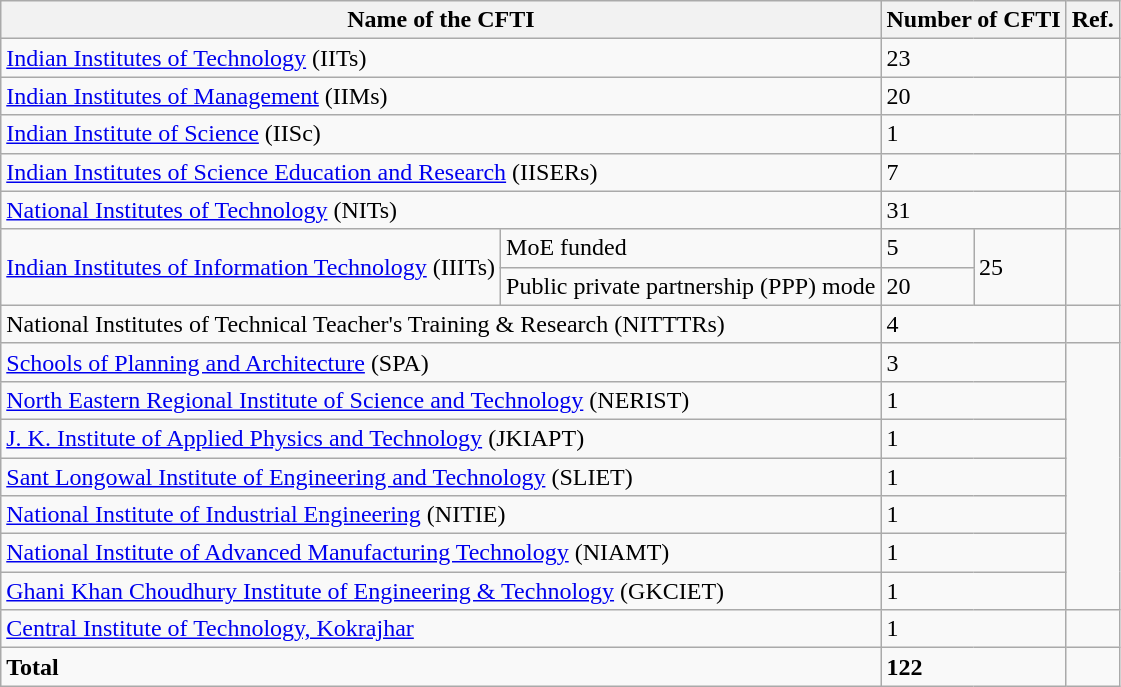<table class="wikitable">
<tr>
<th colspan="2">Name of the CFTI</th>
<th colspan="2">Number of CFTI</th>
<th>Ref.</th>
</tr>
<tr>
<td colspan="2"><a href='#'>Indian Institutes of Technology</a> (IITs)</td>
<td colspan="2">23</td>
<td></td>
</tr>
<tr>
<td colspan="2"><a href='#'>Indian Institutes of Management</a> (IIMs)</td>
<td colspan="2">20</td>
<td></td>
</tr>
<tr>
<td colspan="2"><a href='#'>Indian Institute of Science</a> (IISc)</td>
<td colspan="2">1</td>
<td></td>
</tr>
<tr>
<td colspan="2"><a href='#'>Indian Institutes of Science Education and Research</a> (IISERs)</td>
<td colspan="2">7</td>
<td></td>
</tr>
<tr>
<td colspan="2"><a href='#'>National Institutes of Technology</a> (NITs)</td>
<td colspan="2">31</td>
<td></td>
</tr>
<tr>
<td rowspan="2"><a href='#'>Indian Institutes of Information Technology</a> (IIITs)</td>
<td>MoE funded</td>
<td>5</td>
<td rowspan="2">25</td>
<td rowspan="2"></td>
</tr>
<tr>
<td>Public private partnership (PPP) mode</td>
<td>20</td>
</tr>
<tr>
<td colspan="2">National Institutes of Technical Teacher's Training & Research (NITTTRs)</td>
<td colspan="2">4</td>
<td></td>
</tr>
<tr>
<td colspan="2"><a href='#'>Schools of Planning and Architecture</a> (SPA)</td>
<td colspan="2">3</td>
<td rowspan="7"></td>
</tr>
<tr>
<td colspan="2"><a href='#'>North Eastern Regional Institute of Science and Technology</a> (NERIST)</td>
<td colspan="2">1</td>
</tr>
<tr>
<td colspan="2"><a href='#'>J. K. Institute of Applied Physics and Technology</a> (JKIAPT)</td>
<td colspan="2">1</td>
</tr>
<tr>
<td colspan="2"><a href='#'>Sant Longowal Institute of Engineering and Technology</a> (SLIET)</td>
<td colspan="2">1</td>
</tr>
<tr>
<td colspan="2"><a href='#'>National Institute of Industrial Engineering</a> (NITIE)</td>
<td colspan="2">1</td>
</tr>
<tr>
<td colspan="2"><a href='#'>National Institute of Advanced Manufacturing Technology</a> (NIAMT)</td>
<td colspan="2">1</td>
</tr>
<tr>
<td colspan="2"><a href='#'>Ghani Khan Choudhury Institute of Engineering & Technology</a> (GKCIET)</td>
<td colspan="2">1</td>
</tr>
<tr>
<td colspan="2"><a href='#'>Central Institute of Technology, Kokrajhar</a></td>
<td colspan="2">1</td>
</tr>
<tr>
<td colspan="2"><strong>Total</strong></td>
<td colspan="2"><strong>122</strong></td>
<td></td>
</tr>
</table>
